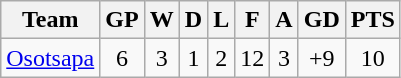<table class="wikitable" style="text-align:center;">
<tr>
<th>Team</th>
<th>GP</th>
<th>W</th>
<th>D</th>
<th>L</th>
<th>F</th>
<th>A</th>
<th>GD</th>
<th>PTS</th>
</tr>
<tr style="">
<td><a href='#'>Osotsapa</a></td>
<td>6</td>
<td>3</td>
<td>1</td>
<td>2</td>
<td>12</td>
<td>3</td>
<td>+9</td>
<td>10</td>
</tr>
</table>
